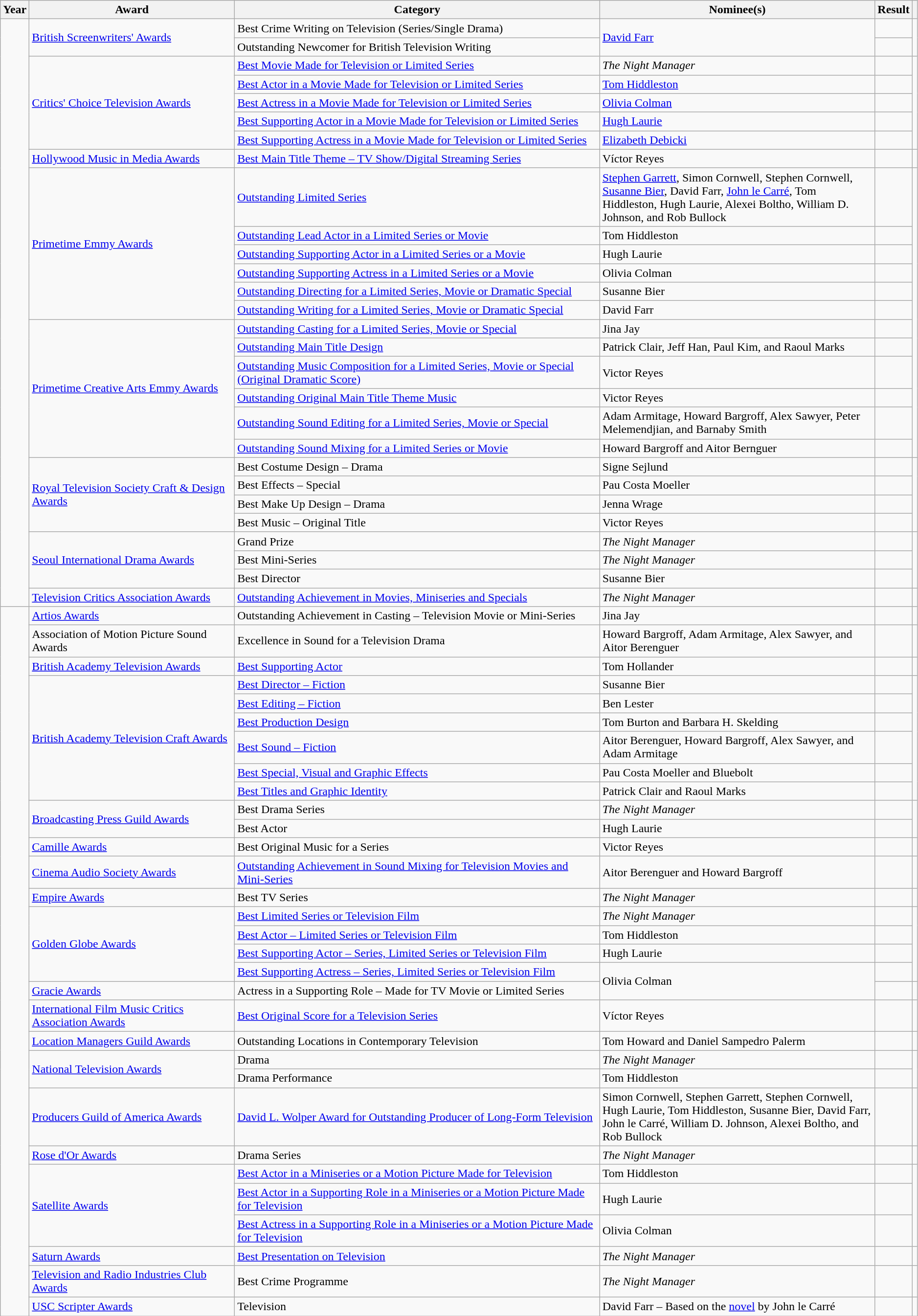<table class="wikitable sortable plainrowheaders" style="width:99%;">
<tr>
<th scope="col">Year</th>
<th scope="col">Award</th>
<th scope="col">Category</th>
<th scope="col" style="width:30%;">Nominee(s)</th>
<th scope="col">Result</th>
<th scope="col" class="unsortable"></th>
</tr>
<tr>
<td rowspan="28"></td>
<td rowspan="2"><a href='#'>British Screenwriters' Awards</a></td>
<td>Best Crime Writing on Television (Series/Single Drama)</td>
<td rowspan="2"><a href='#'>David Farr</a></td>
<td></td>
<td align="center" rowspan="2"></td>
</tr>
<tr>
<td>Outstanding Newcomer for British Television Writing</td>
<td></td>
</tr>
<tr>
<td rowspan="5"><a href='#'>Critics' Choice Television Awards</a></td>
<td><a href='#'>Best Movie Made for Television or Limited Series</a></td>
<td><em>The Night Manager</em></td>
<td></td>
<td align="center" rowspan="5"></td>
</tr>
<tr>
<td><a href='#'>Best Actor in a Movie Made for Television or Limited Series</a></td>
<td><a href='#'>Tom Hiddleston</a></td>
<td></td>
</tr>
<tr>
<td><a href='#'>Best Actress in a Movie Made for Television or Limited Series</a></td>
<td><a href='#'>Olivia Colman</a></td>
<td></td>
</tr>
<tr>
<td><a href='#'>Best Supporting Actor in a Movie Made for Television or Limited Series</a></td>
<td><a href='#'>Hugh Laurie</a></td>
<td></td>
</tr>
<tr>
<td><a href='#'>Best Supporting Actress in a Movie Made for Television or Limited Series</a></td>
<td><a href='#'>Elizabeth Debicki</a></td>
<td></td>
</tr>
<tr>
<td><a href='#'>Hollywood Music in Media Awards</a></td>
<td><a href='#'>Best Main Title Theme – TV Show/Digital Streaming Series</a></td>
<td>Víctor Reyes</td>
<td></td>
<td align="center"></td>
</tr>
<tr>
<td rowspan="6"><a href='#'>Primetime Emmy Awards</a></td>
<td><a href='#'>Outstanding Limited Series</a></td>
<td><a href='#'>Stephen Garrett</a>, Simon Cornwell, Stephen Cornwell, <a href='#'>Susanne Bier</a>, David Farr, <a href='#'>John le Carré</a>, Tom Hiddleston, Hugh Laurie, Alexei Boltho, William D. Johnson, and Rob Bullock</td>
<td></td>
<td align="center" rowspan="12"></td>
</tr>
<tr>
<td><a href='#'>Outstanding Lead Actor in a Limited Series or Movie</a></td>
<td>Tom Hiddleston</td>
<td></td>
</tr>
<tr>
<td><a href='#'>Outstanding Supporting Actor in a Limited Series or a Movie</a></td>
<td>Hugh Laurie</td>
<td></td>
</tr>
<tr>
<td><a href='#'>Outstanding Supporting Actress in a Limited Series or a Movie</a></td>
<td>Olivia Colman</td>
<td></td>
</tr>
<tr>
<td><a href='#'>Outstanding Directing for a Limited Series, Movie or Dramatic Special</a></td>
<td>Susanne Bier</td>
<td></td>
</tr>
<tr>
<td><a href='#'>Outstanding Writing for a Limited Series, Movie or Dramatic Special</a></td>
<td>David Farr</td>
<td></td>
</tr>
<tr>
<td rowspan="6"><a href='#'>Primetime Creative Arts Emmy Awards</a></td>
<td><a href='#'>Outstanding Casting for a Limited Series, Movie or Special</a></td>
<td>Jina Jay</td>
<td></td>
</tr>
<tr>
<td><a href='#'>Outstanding Main Title Design</a></td>
<td>Patrick Clair, Jeff Han, Paul Kim, and Raoul Marks</td>
<td></td>
</tr>
<tr>
<td><a href='#'>Outstanding Music Composition for a Limited Series, Movie or Special (Original Dramatic Score)</a></td>
<td>Victor Reyes </td>
<td></td>
</tr>
<tr>
<td><a href='#'>Outstanding Original Main Title Theme Music</a></td>
<td>Victor Reyes</td>
<td></td>
</tr>
<tr>
<td><a href='#'>Outstanding Sound Editing for a Limited Series, Movie or Special</a></td>
<td>Adam Armitage, Howard Bargroff, Alex Sawyer, Peter Melemendjian, and Barnaby Smith </td>
<td></td>
</tr>
<tr>
<td><a href='#'>Outstanding Sound Mixing for a Limited Series or Movie</a></td>
<td>Howard Bargroff and Aitor Bernguer </td>
<td></td>
</tr>
<tr>
<td rowspan="4"><a href='#'>Royal Television Society Craft & Design Awards</a></td>
<td>Best Costume Design – Drama</td>
<td>Signe Sejlund</td>
<td></td>
<td align="center" rowspan="4"></td>
</tr>
<tr>
<td>Best Effects – Special</td>
<td>Pau Costa Moeller</td>
<td></td>
</tr>
<tr>
<td>Best Make Up Design – Drama</td>
<td>Jenna Wrage</td>
<td></td>
</tr>
<tr>
<td>Best Music – Original Title</td>
<td>Victor Reyes</td>
<td></td>
</tr>
<tr>
<td rowspan="3"><a href='#'>Seoul International Drama Awards</a></td>
<td>Grand Prize</td>
<td><em>The Night Manager</em></td>
<td></td>
<td align="center" rowspan="3"></td>
</tr>
<tr>
<td>Best Mini-Series</td>
<td><em>The Night Manager</em></td>
<td></td>
</tr>
<tr>
<td>Best Director</td>
<td>Susanne Bier</td>
<td></td>
</tr>
<tr>
<td><a href='#'>Television Critics Association Awards</a></td>
<td><a href='#'>Outstanding Achievement in Movies, Miniseries and Specials</a></td>
<td><em>The Night Manager</em></td>
<td></td>
<td align="center"></td>
</tr>
<tr>
<td rowspan="31"></td>
<td><a href='#'>Artios Awards</a></td>
<td>Outstanding Achievement in Casting – Television Movie or Mini-Series</td>
<td>Jina Jay</td>
<td></td>
<td align="center"></td>
</tr>
<tr>
<td>Association of Motion Picture Sound Awards</td>
<td>Excellence in Sound for a Television Drama</td>
<td>Howard Bargroff, Adam Armitage, Alex Sawyer, and Aitor Berenguer</td>
<td></td>
<td align="center"></td>
</tr>
<tr>
<td><a href='#'>British Academy Television Awards</a></td>
<td><a href='#'>Best Supporting Actor</a></td>
<td>Tom Hollander</td>
<td></td>
<td align="center"></td>
</tr>
<tr>
<td rowspan="6"><a href='#'>British Academy Television Craft Awards</a></td>
<td><a href='#'>Best Director – Fiction</a></td>
<td>Susanne Bier</td>
<td></td>
<td align="center" rowspan="6"></td>
</tr>
<tr>
<td><a href='#'>Best Editing – Fiction</a></td>
<td>Ben Lester</td>
<td></td>
</tr>
<tr>
<td><a href='#'>Best Production Design</a></td>
<td>Tom Burton and Barbara H. Skelding</td>
<td></td>
</tr>
<tr>
<td><a href='#'>Best Sound – Fiction</a></td>
<td>Aitor Berenguer, Howard Bargroff, Alex Sawyer, and Adam Armitage</td>
<td></td>
</tr>
<tr>
<td><a href='#'>Best Special, Visual and Graphic Effects</a></td>
<td>Pau Costa Moeller and Bluebolt</td>
<td></td>
</tr>
<tr>
<td><a href='#'>Best Titles and Graphic Identity</a></td>
<td>Patrick Clair and Raoul Marks</td>
<td></td>
</tr>
<tr>
<td rowspan="2"><a href='#'>Broadcasting Press Guild Awards</a></td>
<td>Best Drama Series</td>
<td><em>The Night Manager</em></td>
<td></td>
<td align="center" rowspan="2"></td>
</tr>
<tr>
<td>Best Actor</td>
<td>Hugh Laurie</td>
<td></td>
</tr>
<tr>
<td><a href='#'>Camille Awards</a></td>
<td>Best Original Music for a Series</td>
<td>Victor Reyes</td>
<td></td>
<td align="center"></td>
</tr>
<tr>
<td><a href='#'>Cinema Audio Society Awards</a></td>
<td><a href='#'>Outstanding Achievement in Sound Mixing for Television Movies and Mini-Series</a></td>
<td>Aitor Berenguer and Howard Bargroff </td>
<td></td>
<td align="center"></td>
</tr>
<tr>
<td><a href='#'>Empire Awards</a></td>
<td>Best TV Series</td>
<td><em>The Night Manager</em></td>
<td></td>
<td align="center"></td>
</tr>
<tr>
<td rowspan="4"><a href='#'>Golden Globe Awards</a></td>
<td><a href='#'>Best Limited Series or Television Film</a></td>
<td><em>The Night Manager</em></td>
<td></td>
<td align="center" rowspan="4"></td>
</tr>
<tr>
<td><a href='#'>Best Actor – Limited Series or Television Film</a></td>
<td>Tom Hiddleston</td>
<td></td>
</tr>
<tr>
<td><a href='#'>Best Supporting Actor – Series, Limited Series or Television Film</a></td>
<td>Hugh Laurie</td>
<td></td>
</tr>
<tr>
<td><a href='#'>Best Supporting Actress – Series, Limited Series or Television Film</a></td>
<td rowspan="2">Olivia Colman</td>
<td></td>
</tr>
<tr>
<td><a href='#'>Gracie Awards</a></td>
<td>Actress in a Supporting Role – Made for TV Movie or Limited Series</td>
<td></td>
<td align="center"></td>
</tr>
<tr>
<td><a href='#'>International Film Music Critics Association Awards</a></td>
<td><a href='#'>Best Original Score for a Television Series</a></td>
<td>Víctor Reyes</td>
<td></td>
<td align="center"></td>
</tr>
<tr>
<td><a href='#'>Location Managers Guild Awards</a></td>
<td>Outstanding Locations in Contemporary Television</td>
<td>Tom Howard and Daniel Sampedro Palerm</td>
<td></td>
<td align="center"></td>
</tr>
<tr>
<td rowspan="2"><a href='#'>National Television Awards</a></td>
<td>Drama</td>
<td><em>The Night Manager</em></td>
<td></td>
<td align="center" rowspan="2"></td>
</tr>
<tr>
<td>Drama Performance</td>
<td>Tom Hiddleston</td>
<td></td>
</tr>
<tr>
<td><a href='#'>Producers Guild of America Awards</a></td>
<td><a href='#'>David L. Wolper Award for Outstanding Producer of Long-Form Television</a></td>
<td>Simon Cornwell, Stephen Garrett, Stephen Cornwell, Hugh Laurie, Tom Hiddleston, Susanne Bier, David Farr, John le Carré, William D. Johnson, Alexei Boltho, and Rob Bullock</td>
<td></td>
<td align="center"></td>
</tr>
<tr>
<td><a href='#'>Rose d'Or Awards</a></td>
<td>Drama Series</td>
<td><em>The Night Manager</em></td>
<td></td>
<td align="center"></td>
</tr>
<tr>
<td rowspan="3"><a href='#'>Satellite Awards</a></td>
<td><a href='#'>Best Actor in a Miniseries or a Motion Picture Made for Television</a></td>
<td>Tom Hiddleston</td>
<td></td>
<td align="center" rowspan="3"></td>
</tr>
<tr>
<td><a href='#'>Best Actor in a Supporting Role in a Miniseries or a Motion Picture Made for Television</a></td>
<td>Hugh Laurie</td>
<td></td>
</tr>
<tr>
<td><a href='#'>Best Actress in a Supporting Role in a Miniseries or a Motion Picture Made for Television</a></td>
<td>Olivia Colman</td>
<td></td>
</tr>
<tr>
<td><a href='#'>Saturn Awards</a></td>
<td><a href='#'>Best Presentation on Television</a></td>
<td><em>The Night Manager</em></td>
<td></td>
<td align="center"></td>
</tr>
<tr>
<td><a href='#'>Television and Radio Industries Club Awards</a></td>
<td>Best Crime Programme</td>
<td><em>The Night Manager</em></td>
<td></td>
<td align="center"></td>
</tr>
<tr>
<td><a href='#'>USC Scripter Awards</a></td>
<td>Television</td>
<td>David Farr – Based on the <a href='#'>novel</a> by John le Carré</td>
<td></td>
<td align="center"></td>
</tr>
</table>
